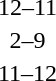<table style="text-align:center">
<tr>
<th width=200></th>
<th width=100></th>
<th width=200></th>
</tr>
<tr>
<td align=right><strong></strong></td>
<td>12–11</td>
<td align=left></td>
</tr>
<tr>
<td align=right></td>
<td>2–9</td>
<td align=left><strong></strong></td>
</tr>
<tr>
<td align=right></td>
<td>11–12</td>
<td align=left><strong></strong></td>
</tr>
</table>
